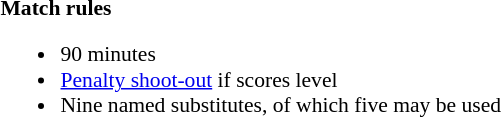<table style="width:100%;font-size:90%">
<tr>
<td style="width:40%;vertical-align:top"><br><strong>Match rules</strong><ul><li>90 minutes</li><li><a href='#'>Penalty shoot-out</a> if scores level</li><li>Nine named substitutes, of which five may be used</li></ul></td>
</tr>
</table>
